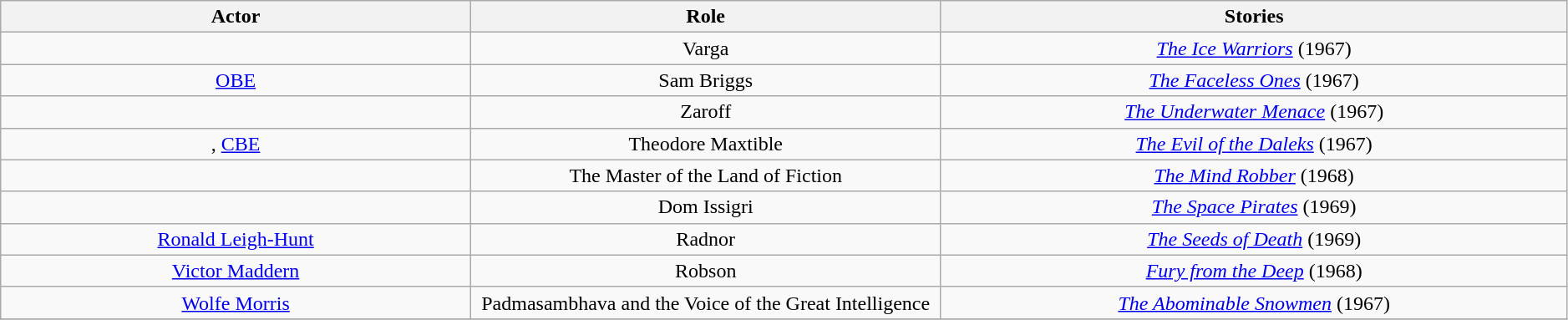<table class="wikitable plainrowheaders sortable" style="text-align:center; width:99%;">
<tr>
<th style="width:30%;">Actor</th>
<th scope="col" style="width:30%;">Role</th>
<th scope="col" style="width:40%;">Stories</th>
</tr>
<tr>
<td></td>
<td>Varga</td>
<td data-sort-value="039"><em><a href='#'>The Ice Warriors</a></em> (1967)</td>
</tr>
<tr>
<td> <a href='#'>OBE</a></td>
<td>Sam Briggs</td>
<td data-sort-value="039"><em><a href='#'>The Faceless Ones</a></em> (1967)</td>
</tr>
<tr>
<td></td>
<td>Zaroff</td>
<td data-sort-value="039"><em><a href='#'>The Underwater Menace</a></em> (1967)</td>
</tr>
<tr>
<td>, <a href='#'>CBE</a></td>
<td>Theodore Maxtible</td>
<td data-sort-value="036"><em><a href='#'>The Evil of the Daleks</a></em> (1967)</td>
</tr>
<tr>
<td></td>
<td>The Master of the Land of Fiction</td>
<td data-sort-value="045"><em><a href='#'>The Mind Robber</a></em> (1968)</td>
</tr>
<tr>
<td></td>
<td>Dom Issigri</td>
<td data-sort-value="049"><em><a href='#'>The Space Pirates</a></em> (1969)</td>
</tr>
<tr>
<td><a href='#'>Ronald Leigh-Hunt</a></td>
<td>Radnor</td>
<td><em><a href='#'>The Seeds of Death</a></em> (1969)</td>
</tr>
<tr>
<td><a href='#'>Victor Maddern</a></td>
<td>Robson</td>
<td><em><a href='#'>Fury from the Deep</a></em> (1968)</td>
</tr>
<tr>
<td><a href='#'>Wolfe Morris</a></td>
<td>Padmasambhava and the Voice of the Great Intelligence</td>
<td><em><a href='#'>The Abominable Snowmen</a></em> (1967)</td>
</tr>
<tr>
</tr>
</table>
